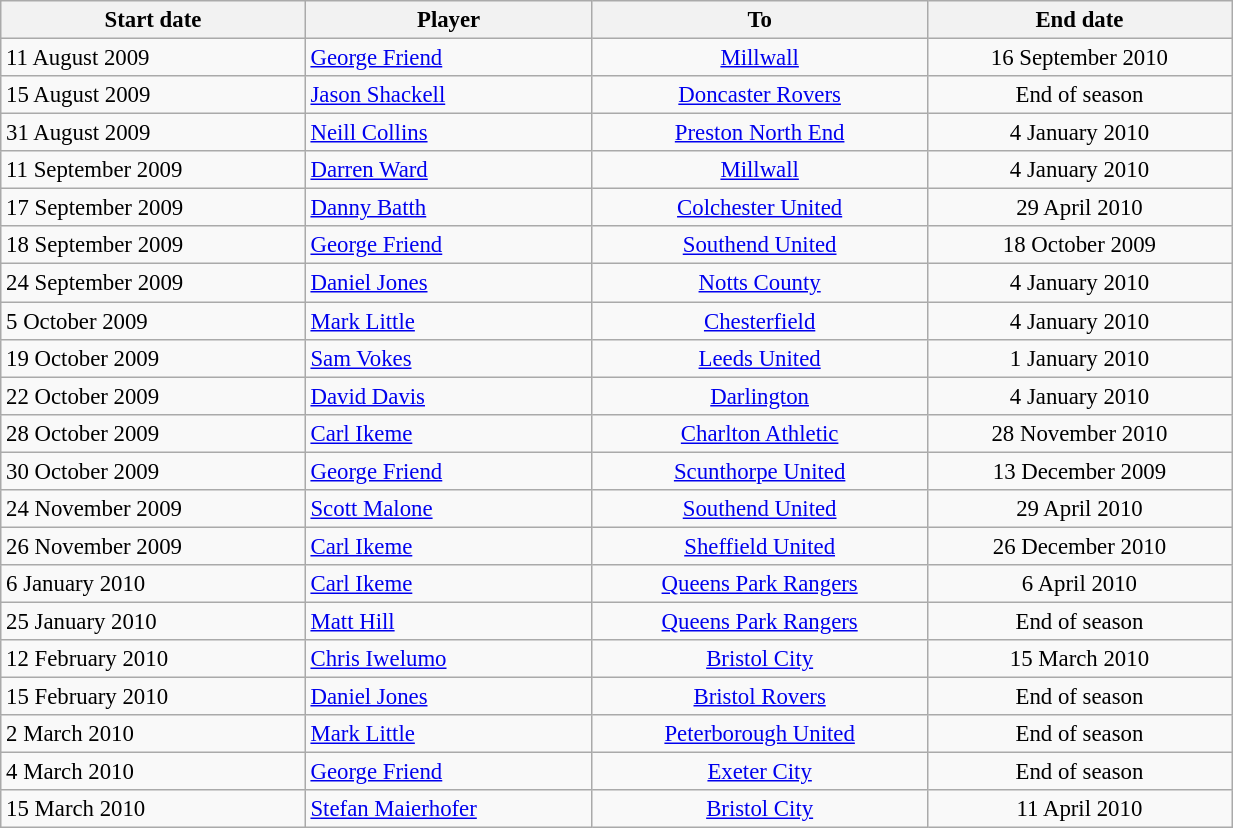<table class="wikitable" style="text-align:center; font-size:95%;width:65%; text-align:left">
<tr>
<th>Start date</th>
<th>Player</th>
<th>To</th>
<th>End date</th>
</tr>
<tr --->
<td>11 August 2009</td>
<td> <a href='#'>George Friend</a></td>
<td align="center"><a href='#'>Millwall</a></td>
<td align="center">16 September 2010</td>
</tr>
<tr --->
<td>15 August 2009</td>
<td> <a href='#'>Jason Shackell</a></td>
<td align="center"><a href='#'>Doncaster Rovers</a></td>
<td align="center">End of season</td>
</tr>
<tr --->
<td>31 August 2009</td>
<td> <a href='#'>Neill Collins</a></td>
<td align="center"><a href='#'>Preston North End</a></td>
<td align="center">4 January 2010</td>
</tr>
<tr --->
<td>11 September 2009</td>
<td> <a href='#'>Darren Ward</a></td>
<td align="center"><a href='#'>Millwall</a></td>
<td align="center">4 January 2010</td>
</tr>
<tr --->
<td>17 September 2009</td>
<td> <a href='#'>Danny Batth</a></td>
<td align="center"><a href='#'>Colchester United</a></td>
<td align="center">29 April 2010</td>
</tr>
<tr --->
<td>18 September 2009</td>
<td> <a href='#'>George Friend</a></td>
<td align="center"><a href='#'>Southend United</a></td>
<td align="center">18 October 2009</td>
</tr>
<tr --->
<td>24 September 2009</td>
<td> <a href='#'>Daniel Jones</a></td>
<td align="center"><a href='#'>Notts County</a></td>
<td align="center">4 January 2010</td>
</tr>
<tr --->
<td>5 October 2009</td>
<td> <a href='#'>Mark Little</a></td>
<td align="center"><a href='#'>Chesterfield</a></td>
<td align="center">4 January 2010</td>
</tr>
<tr --->
<td>19 October 2009</td>
<td> <a href='#'>Sam Vokes</a></td>
<td align="center"><a href='#'>Leeds United</a></td>
<td align="center">1 January 2010</td>
</tr>
<tr --->
<td>22 October 2009</td>
<td> <a href='#'>David Davis</a></td>
<td align="center"><a href='#'>Darlington</a></td>
<td align="center">4 January 2010</td>
</tr>
<tr --->
<td>28 October 2009</td>
<td> <a href='#'>Carl Ikeme</a></td>
<td align="center"><a href='#'>Charlton Athletic</a></td>
<td align="center">28 November 2010</td>
</tr>
<tr --->
<td>30 October 2009</td>
<td> <a href='#'>George Friend</a></td>
<td align="center"><a href='#'>Scunthorpe United</a></td>
<td align="center">13 December 2009</td>
</tr>
<tr --->
<td>24 November 2009</td>
<td> <a href='#'>Scott Malone</a></td>
<td align="center"><a href='#'>Southend United</a></td>
<td align="center">29 April 2010</td>
</tr>
<tr --->
<td>26 November 2009</td>
<td> <a href='#'>Carl Ikeme</a></td>
<td align="center"><a href='#'>Sheffield United</a></td>
<td align="center">26 December 2010</td>
</tr>
<tr --->
<td>6 January 2010</td>
<td> <a href='#'>Carl Ikeme</a></td>
<td align="center"><a href='#'>Queens Park Rangers</a></td>
<td align="center">6 April 2010</td>
</tr>
<tr --->
<td>25 January 2010</td>
<td> <a href='#'>Matt Hill</a></td>
<td align="center"><a href='#'>Queens Park Rangers</a></td>
<td align="center">End of season</td>
</tr>
<tr --->
<td>12 February 2010</td>
<td> <a href='#'>Chris Iwelumo</a></td>
<td align="center"><a href='#'>Bristol City</a></td>
<td align="center">15 March 2010</td>
</tr>
<tr --->
<td>15 February 2010</td>
<td> <a href='#'>Daniel Jones</a></td>
<td align="center"><a href='#'>Bristol Rovers</a></td>
<td align="center">End of season</td>
</tr>
<tr --->
<td>2 March 2010</td>
<td> <a href='#'>Mark Little</a></td>
<td align="center"><a href='#'>Peterborough United</a></td>
<td align="center">End of season</td>
</tr>
<tr --->
<td>4 March 2010</td>
<td> <a href='#'>George Friend</a></td>
<td align="center"><a href='#'>Exeter City</a></td>
<td align="center">End of season</td>
</tr>
<tr --->
<td>15 March 2010</td>
<td> <a href='#'>Stefan Maierhofer</a></td>
<td align="center"><a href='#'>Bristol City</a></td>
<td align="center">11 April 2010</td>
</tr>
</table>
